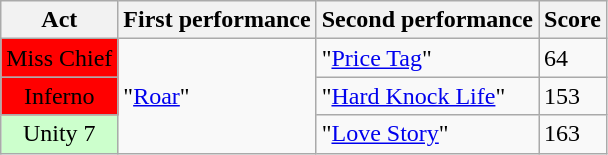<table class="wikitable">
<tr>
<th>Act</th>
<th>First performance</th>
<th>Second performance</th>
<th>Score</th>
</tr>
<tr>
<td style="background:red; text-align:center;">Miss Chief</td>
<td rowspan=3>"<a href='#'>Roar</a>"</td>
<td>"<a href='#'>Price Tag</a>"</td>
<td>64</td>
</tr>
<tr>
<td style="background:red; text-align:center;">Inferno</td>
<td>"<a href='#'>Hard Knock Life</a>"</td>
<td>153</td>
</tr>
<tr>
<td style="background:#CFC; text-align:center;">Unity 7</td>
<td>"<a href='#'>Love Story</a>"</td>
<td>163</td>
</tr>
</table>
